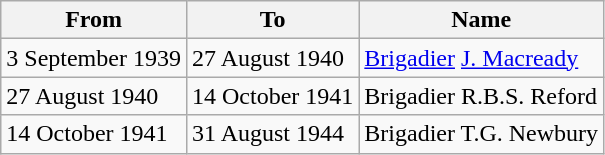<table class="wikitable">
<tr>
<th>From</th>
<th>To</th>
<th>Name</th>
</tr>
<tr>
<td>3 September 1939</td>
<td>27 August 1940</td>
<td><a href='#'>Brigadier</a> <a href='#'>J. Macready</a></td>
</tr>
<tr>
<td>27 August 1940</td>
<td>14 October 1941</td>
<td>Brigadier R.B.S. Reford</td>
</tr>
<tr>
<td>14 October 1941</td>
<td>31 August 1944</td>
<td>Brigadier T.G. Newbury</td>
</tr>
</table>
